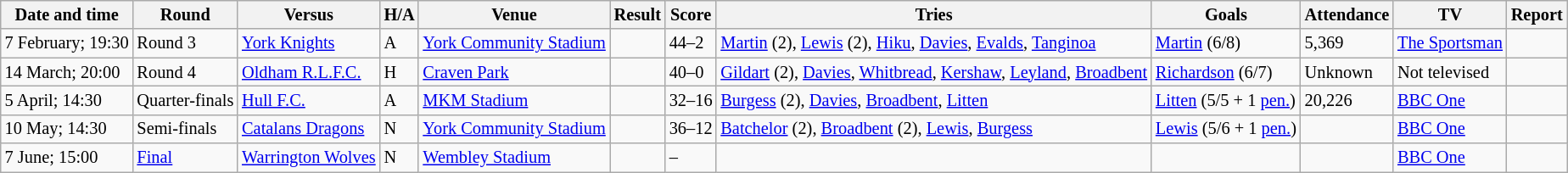<table class="wikitable defaultleft col4center col7center col10right" style="font-size:85%;">
<tr>
<th>Date and time</th>
<th>Round</th>
<th>Versus</th>
<th>H/A</th>
<th>Venue</th>
<th>Result</th>
<th>Score</th>
<th>Tries</th>
<th>Goals</th>
<th>Attendance</th>
<th>TV</th>
<th>Report</th>
</tr>
<tr>
<td>7 February; 19:30</td>
<td>Round 3</td>
<td> <a href='#'>York Knights</a></td>
<td>A</td>
<td><a href='#'>York Community Stadium</a></td>
<td></td>
<td>44–2</td>
<td><a href='#'>Martin</a> (2), <a href='#'>Lewis</a> (2), <a href='#'>Hiku</a>, <a href='#'>Davies</a>, <a href='#'>Evalds</a>, <a href='#'>Tanginoa</a></td>
<td><a href='#'>Martin</a> (6/8)</td>
<td>5,369</td>
<td><a href='#'>The Sportsman</a></td>
<td></td>
</tr>
<tr>
<td>14 March; 20:00</td>
<td>Round 4</td>
<td> <a href='#'>Oldham R.L.F.C.</a></td>
<td>H</td>
<td><a href='#'>Craven Park</a></td>
<td></td>
<td>40–0</td>
<td><a href='#'>Gildart</a> (2), <a href='#'>Davies</a>, <a href='#'>Whitbread</a>, <a href='#'>Kershaw</a>, <a href='#'>Leyland</a>, <a href='#'>Broadbent</a></td>
<td><a href='#'>Richardson</a> (6/7)</td>
<td>Unknown</td>
<td>Not televised</td>
<td></td>
</tr>
<tr>
<td>5 April; 14:30</td>
<td>Quarter-finals</td>
<td> <a href='#'>Hull F.C.</a></td>
<td>A</td>
<td><a href='#'>MKM Stadium</a></td>
<td></td>
<td>32–16</td>
<td><a href='#'>Burgess</a> (2), <a href='#'>Davies</a>, <a href='#'>Broadbent</a>, <a href='#'>Litten</a></td>
<td><a href='#'>Litten</a> (5/5 + 1 <a href='#'>pen.</a>)</td>
<td>20,226</td>
<td><a href='#'>BBC One</a></td>
<td></td>
</tr>
<tr>
<td>10 May; 14:30</td>
<td>Semi-finals</td>
<td> <a href='#'>Catalans Dragons</a></td>
<td>N</td>
<td><a href='#'>York Community Stadium</a></td>
<td></td>
<td>36–12</td>
<td><a href='#'>Batchelor</a> (2), <a href='#'>Broadbent</a> (2), <a href='#'>Lewis</a>, <a href='#'>Burgess</a></td>
<td><a href='#'>Lewis</a> (5/6 + 1 <a href='#'>pen.</a>)</td>
<td></td>
<td><a href='#'>BBC One</a></td>
<td></td>
</tr>
<tr>
<td>7 June; 15:00</td>
<td><a href='#'>Final</a></td>
<td> <a href='#'>Warrington Wolves</a></td>
<td>N</td>
<td><a href='#'>Wembley Stadium</a></td>
<td></td>
<td>–</td>
<td></td>
<td></td>
<td></td>
<td><a href='#'>BBC One</a></td>
<td></td>
</tr>
</table>
